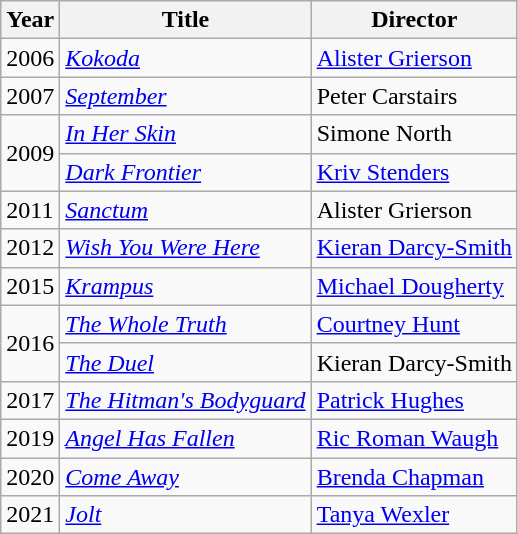<table class="wikitable">
<tr>
<th>Year</th>
<th>Title</th>
<th>Director</th>
</tr>
<tr>
<td>2006</td>
<td><em><a href='#'>Kokoda</a></em></td>
<td><a href='#'>Alister Grierson</a></td>
</tr>
<tr>
<td>2007</td>
<td><em><a href='#'>September</a></em></td>
<td>Peter Carstairs</td>
</tr>
<tr>
<td rowspan=2>2009</td>
<td><em><a href='#'>In Her Skin</a></em></td>
<td>Simone North</td>
</tr>
<tr>
<td><em><a href='#'>Dark Frontier</a></em></td>
<td><a href='#'>Kriv Stenders</a></td>
</tr>
<tr>
<td>2011</td>
<td><em><a href='#'>Sanctum</a></em></td>
<td>Alister Grierson</td>
</tr>
<tr>
<td>2012</td>
<td><em><a href='#'>Wish You Were Here</a></em></td>
<td><a href='#'>Kieran Darcy-Smith</a></td>
</tr>
<tr>
<td>2015</td>
<td><em><a href='#'>Krampus</a></em></td>
<td><a href='#'>Michael Dougherty</a></td>
</tr>
<tr>
<td rowspan=2>2016</td>
<td><em><a href='#'>The Whole Truth</a></em></td>
<td><a href='#'>Courtney Hunt</a></td>
</tr>
<tr>
<td><em><a href='#'>The Duel</a></em></td>
<td>Kieran Darcy-Smith</td>
</tr>
<tr>
<td>2017</td>
<td><em><a href='#'>The Hitman's Bodyguard</a></em></td>
<td><a href='#'>Patrick Hughes</a></td>
</tr>
<tr>
<td>2019</td>
<td><em><a href='#'>Angel Has Fallen</a></em></td>
<td><a href='#'>Ric Roman Waugh</a></td>
</tr>
<tr>
<td>2020</td>
<td><em><a href='#'>Come Away</a></em></td>
<td><a href='#'>Brenda Chapman</a></td>
</tr>
<tr>
<td>2021</td>
<td><em><a href='#'>Jolt</a></em></td>
<td><a href='#'>Tanya Wexler</a></td>
</tr>
</table>
